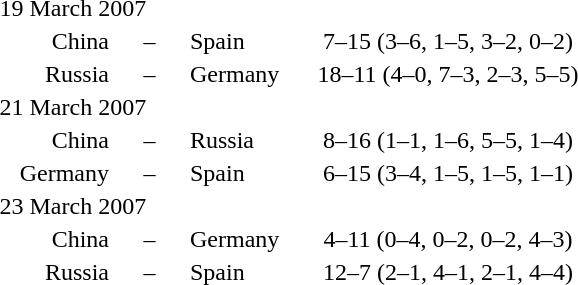<table style="text-align:center" width=400>
<tr>
<th width=15%></th>
<th width=10%></th>
<th width=15%></th>
<th width=40%></th>
</tr>
<tr align="left">
<td colspan=2>19 March 2007</td>
</tr>
<tr>
<td align="right">China</td>
<td>–</td>
<td align="left">Spain</td>
<td>7–15 (3–6, 1–5, 3–2, 0–2)</td>
</tr>
<tr>
<td align="right">Russia</td>
<td>–</td>
<td align="left">Germany</td>
<td>18–11 (4–0, 7–3, 2–3, 5–5)</td>
</tr>
<tr align="left">
<td colspan=2>21 March 2007</td>
</tr>
<tr>
<td align="right">China</td>
<td>–</td>
<td align="left">Russia</td>
<td>8–16 (1–1, 1–6, 5–5, 1–4)</td>
</tr>
<tr>
<td align="right">Germany</td>
<td>–</td>
<td align="left">Spain</td>
<td>6–15 (3–4, 1–5, 1–5, 1–1)</td>
</tr>
<tr align="left">
<td colspan=2>23 March 2007</td>
</tr>
<tr>
<td align="right">China</td>
<td>–</td>
<td align="left">Germany</td>
<td>4–11 (0–4, 0–2, 0–2, 4–3)</td>
</tr>
<tr>
<td align="right">Russia</td>
<td>–</td>
<td align="left">Spain</td>
<td>12–7 (2–1, 4–1, 2–1, 4–4)</td>
</tr>
</table>
